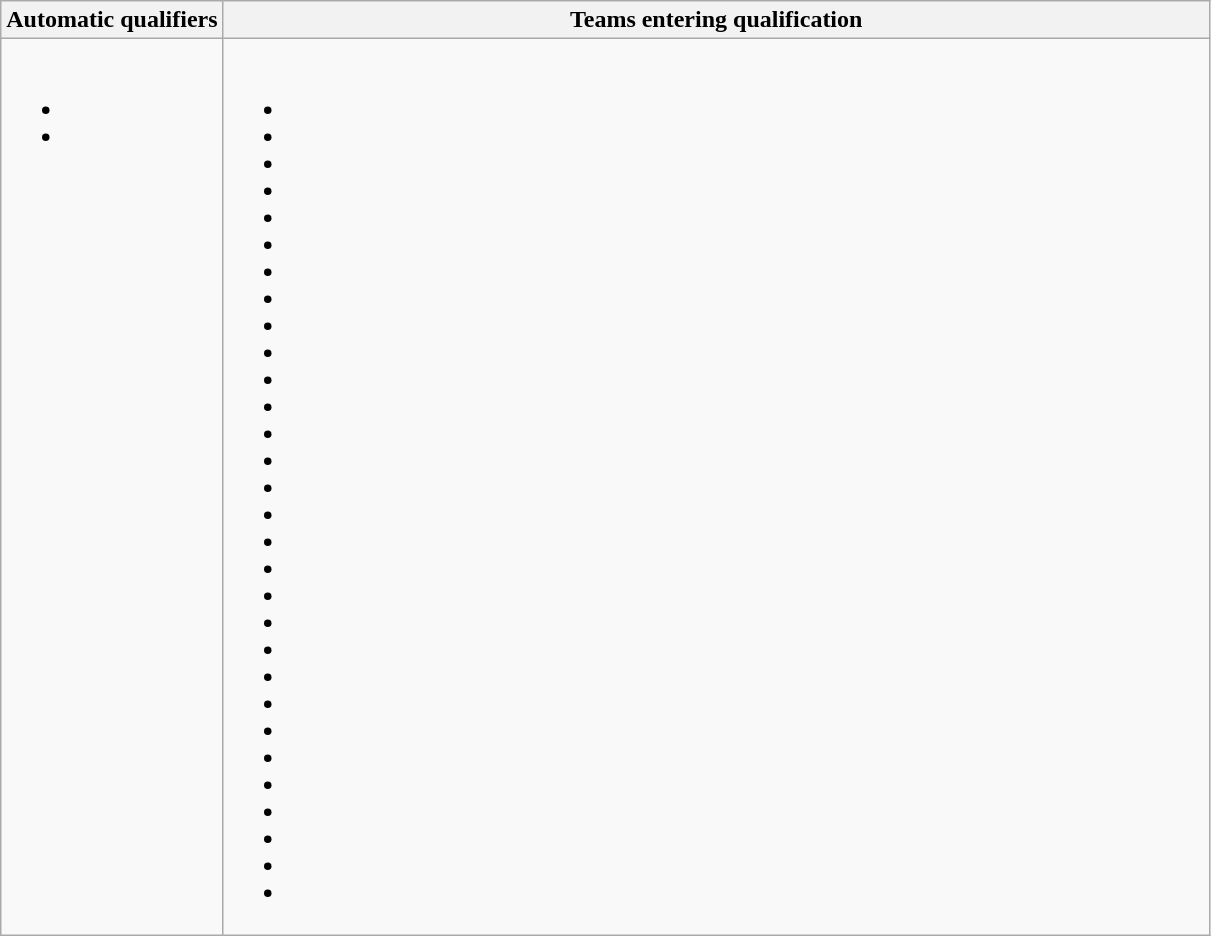<table class="wikitable">
<tr>
<th>Automatic qualifiers</th>
<th width=650>Teams entering qualification</th>
</tr>
<tr>
<td valign=top><br><ul><li><strong></strong></li><li><strong></strong></li></ul></td>
<td valign=top><br><ul><li></li><li></li><li></li><li></li><li></li><li></li><li></li><li></li><li><strong></strong></li><li></li><li></li><li></li><li></li><li></li><li></li><li></li><li></li><li><strong></strong></li><li></li><li><strong></strong></li><li><strong></strong></li><li></li><li><strong></strong></li><li></li><li></li><li></li><li></li><li><strong></strong></li><li></li><li></li></ul></td>
</tr>
</table>
